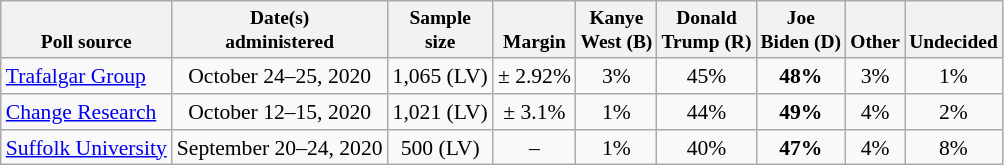<table class="wikitable sortable" style="font-size:90%;text-align:center;">
<tr valign=bottom style="font-size:90%;">
<th>Poll source</th>
<th data-sort-type="date">Date(s)<br>administered</th>
<th data-sort-type="number">Sample<br>size</th>
<th>Margin<br></th>
<th>Kanye<br>West (B)</th>
<th>Donald<br>Trump (R)</th>
<th>Joe<br>Biden (D)</th>
<th>Other</th>
<th>Undecided</th>
</tr>
<tr>
<td style="text-align:left;"><a href='#'>Trafalgar Group</a></td>
<td data-sort-value="October 25, 2020">October 24–25, 2020</td>
<td>1,065 (LV)</td>
<td>± 2.92%</td>
<td>3%</td>
<td>45%</td>
<td><strong>48%</strong></td>
<td>3%</td>
<td>1%</td>
</tr>
<tr>
<td style="text-align:left;"><a href='#'>Change Research</a></td>
<td data-sort-value="October 15, 2020">October 12–15, 2020</td>
<td>1,021 (LV)</td>
<td>± 3.1%</td>
<td>1%</td>
<td>44%</td>
<td><strong>49%</strong></td>
<td>4%</td>
<td>2%</td>
</tr>
<tr>
<td style="text-align:left;"><a href='#'>Suffolk University</a></td>
<td data-sort-value="September 24, 2020">September 20–24, 2020</td>
<td>500 (LV)</td>
<td>–</td>
<td>1%</td>
<td>40%</td>
<td><strong>47%</strong></td>
<td>4%</td>
<td>8%</td>
</tr>
</table>
